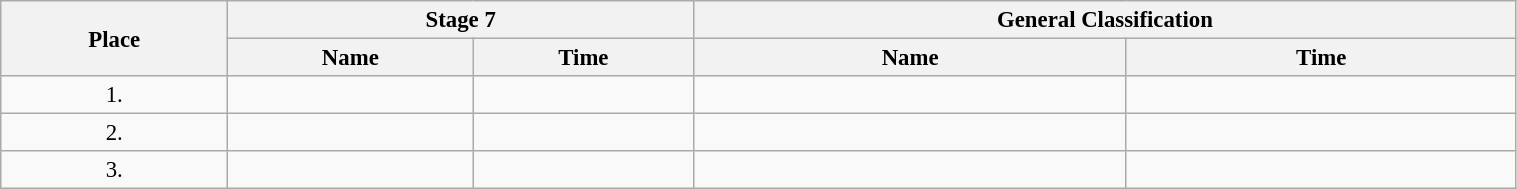<table class=wikitable style="font-size:95%" width="80%">
<tr>
<th rowspan="2">Place</th>
<th colspan="2">Stage 7</th>
<th colspan="2">General Classification</th>
</tr>
<tr>
<th>Name</th>
<th>Time</th>
<th>Name</th>
<th>Time</th>
</tr>
<tr>
<td align="center">1.</td>
<td></td>
<td></td>
<td></td>
<td></td>
</tr>
<tr>
<td align="center">2.</td>
<td></td>
<td></td>
<td></td>
<td></td>
</tr>
<tr>
<td align="center">3.</td>
<td></td>
<td></td>
<td></td>
<td></td>
</tr>
</table>
